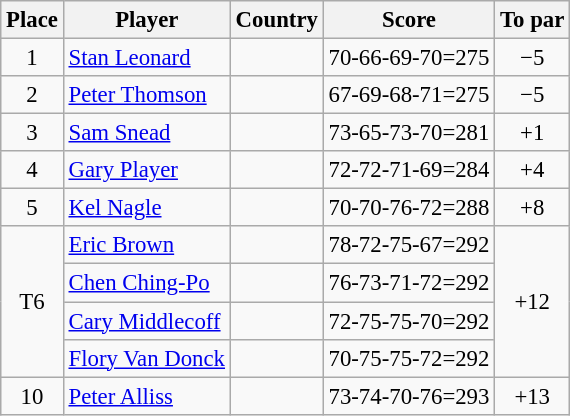<table class="wikitable" style="font-size:95%;">
<tr>
<th>Place</th>
<th>Player</th>
<th>Country</th>
<th>Score</th>
<th>To par</th>
</tr>
<tr>
<td align=center>1</td>
<td><a href='#'>Stan Leonard</a></td>
<td></td>
<td>70-66-69-70=275</td>
<td align=center>−5</td>
</tr>
<tr>
<td align=center>2</td>
<td><a href='#'>Peter Thomson</a></td>
<td></td>
<td>67-69-68-71=275</td>
<td align=center>−5</td>
</tr>
<tr>
<td align=center>3</td>
<td><a href='#'>Sam Snead</a></td>
<td></td>
<td>73-65-73-70=281</td>
<td align=center>+1</td>
</tr>
<tr>
<td align=center>4</td>
<td><a href='#'>Gary Player</a></td>
<td></td>
<td>72-72-71-69=284</td>
<td align=center>+4</td>
</tr>
<tr>
<td align=center>5</td>
<td><a href='#'>Kel Nagle</a></td>
<td></td>
<td>70-70-76-72=288</td>
<td align=center>+8</td>
</tr>
<tr>
<td rowspan=4 align=center>T6</td>
<td><a href='#'>Eric Brown</a></td>
<td></td>
<td>78-72-75-67=292</td>
<td rowspan=4 align=center>+12</td>
</tr>
<tr>
<td><a href='#'>Chen Ching-Po</a></td>
<td></td>
<td>76-73-71-72=292</td>
</tr>
<tr>
<td><a href='#'>Cary Middlecoff</a></td>
<td></td>
<td>72-75-75-70=292</td>
</tr>
<tr>
<td><a href='#'>Flory Van Donck</a></td>
<td></td>
<td>70-75-75-72=292</td>
</tr>
<tr>
<td align=center>10</td>
<td><a href='#'>Peter Alliss</a></td>
<td></td>
<td>73-74-70-76=293</td>
<td align=center>+13</td>
</tr>
</table>
